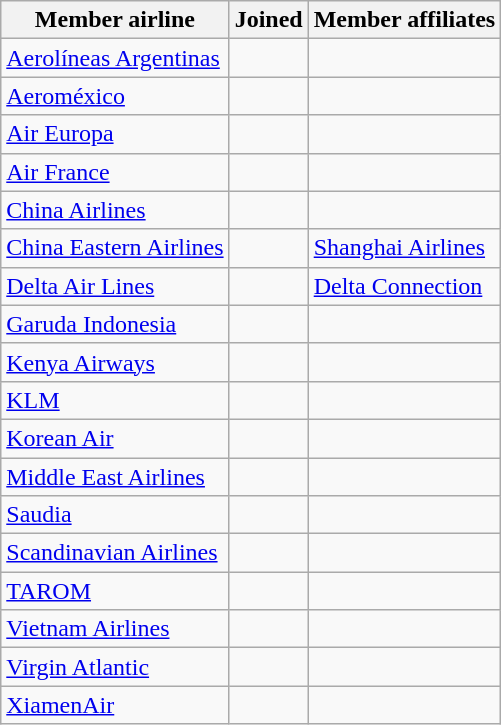<table class="wikitable sortable toccolours">
<tr>
<th>Member airline</th>
<th>Joined</th>
<th>Member affiliates</th>
</tr>
<tr>
<td> <a href='#'>Aerolíneas Argentinas</a></td>
<td align=center></td>
<td></td>
</tr>
<tr>
<td> <a href='#'>Aeroméxico</a></td>
<td align=center></td>
<td></td>
</tr>
<tr>
<td> <a href='#'>Air Europa</a></td>
<td align=center></td>
<td></td>
</tr>
<tr>
<td> <a href='#'>Air France</a></td>
<td align=center></td>
<td></td>
</tr>
<tr>
<td> <a href='#'>China Airlines</a></td>
<td align=center></td>
<td></td>
</tr>
<tr>
<td> <a href='#'>China Eastern Airlines</a></td>
<td align=center></td>
<td> <a href='#'>Shanghai Airlines</a></td>
</tr>
<tr>
<td> <a href='#'>Delta Air Lines</a></td>
<td align=center></td>
<td> <a href='#'>Delta Connection</a></td>
</tr>
<tr>
<td> <a href='#'>Garuda Indonesia</a></td>
<td align=center></td>
<td></td>
</tr>
<tr>
<td> <a href='#'>Kenya Airways</a></td>
<td align=center></td>
<td></td>
</tr>
<tr>
<td> <a href='#'>KLM</a></td>
<td align=center></td>
<td></td>
</tr>
<tr>
<td> <a href='#'>Korean Air</a></td>
<td align=center></td>
<td></td>
</tr>
<tr>
<td> <a href='#'>Middle East Airlines</a></td>
<td align=center></td>
<td></td>
</tr>
<tr>
<td> <a href='#'>Saudia</a></td>
<td align=center></td>
<td></td>
</tr>
<tr>
<td>   <a href='#'>Scandinavian Airlines</a></td>
<td align=center></td>
<td></td>
</tr>
<tr>
<td> <a href='#'>TAROM</a></td>
<td align=center></td>
<td></td>
</tr>
<tr>
<td> <a href='#'>Vietnam Airlines</a></td>
<td align=center></td>
<td></td>
</tr>
<tr>
<td> <a href='#'>Virgin Atlantic</a></td>
<td align=center></td>
<td></td>
</tr>
<tr>
<td> <a href='#'>XiamenAir</a></td>
<td align=center></td>
<td></td>
</tr>
</table>
